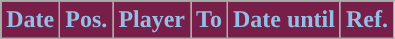<table class="wikitable plainrowheaders sortable">
<tr>
<th style="background:#771F48; color:#94BEE5; ">Date</th>
<th style="background:#771F48; color:#94BEE5; ">Pos.</th>
<th style="background:#771F48; color:#94BEE5; ">Player</th>
<th style="background:#771F48; color:#94BEE5; ">To</th>
<th style="background:#771F48; color:#94BEE5; ">Date until</th>
<th style="background:#771F48; color:#94BEE5; ">Ref.</th>
</tr>
</table>
